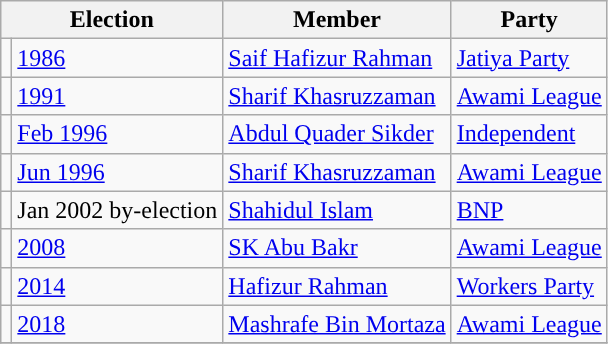<table class="wikitable">
<tr>
<th colspan="2">Election</th>
<th>Member</th>
<th>Party</th>
</tr>
<tr>
<td style="background-color:"></td>
<td><a href='#'>1986</a></td>
<td><a href='#'>Saif Hafizur Rahman</a></td>
<td><a href='#'>Jatiya Party</a></td>
</tr>
<tr>
<td style="background-color:"></td>
<td><a href='#'>1991</a></td>
<td><a href='#'>Sharif Khasruzzaman</a></td>
<td><a href='#'>Awami League</a></td>
</tr>
<tr>
<td style="background-color:"></td>
<td><a href='#'>Feb 1996</a></td>
<td><a href='#'>Abdul Quader Sikder</a></td>
<td><a href='#'>Independent</a></td>
</tr>
<tr>
<td style="background-color:"></td>
<td><a href='#'>Jun 1996</a></td>
<td><a href='#'>Sharif Khasruzzaman</a></td>
<td><a href='#'>Awami League</a></td>
</tr>
<tr>
<td style="background-color:"></td>
<td>Jan 2002 by-election</td>
<td><a href='#'>Shahidul Islam</a></td>
<td><a href='#'>BNP</a></td>
</tr>
<tr>
<td style="background-color:"></td>
<td><a href='#'>2008</a></td>
<td><a href='#'>SK Abu Bakr</a></td>
<td><a href='#'>Awami League</a></td>
</tr>
<tr>
<td style="background-color:"></td>
<td><a href='#'>2014</a></td>
<td><a href='#'>Hafizur Rahman</a></td>
<td><a href='#'>Workers Party</a></td>
</tr>
<tr>
<td style="background-color:"></td>
<td><a href='#'>2018</a></td>
<td><a href='#'>Mashrafe Bin Mortaza</a></td>
<td><a href='#'>Awami League</a></td>
</tr>
<tr>
</tr>
</table>
